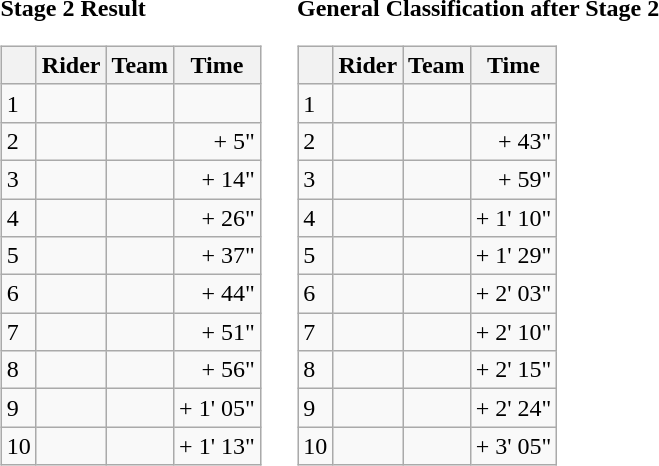<table>
<tr>
<td><strong>Stage 2 Result</strong><br><table class="wikitable">
<tr>
<th></th>
<th>Rider</th>
<th>Team</th>
<th>Time</th>
</tr>
<tr>
<td>1</td>
<td> </td>
<td></td>
<td align="right"></td>
</tr>
<tr>
<td>2</td>
<td></td>
<td></td>
<td align="right">+ 5"</td>
</tr>
<tr>
<td>3</td>
<td></td>
<td></td>
<td align="right">+ 14"</td>
</tr>
<tr>
<td>4</td>
<td></td>
<td></td>
<td align="right">+ 26"</td>
</tr>
<tr>
<td>5</td>
<td> </td>
<td></td>
<td align="right">+ 37"</td>
</tr>
<tr>
<td>6</td>
<td></td>
<td></td>
<td align="right">+ 44"</td>
</tr>
<tr>
<td>7</td>
<td></td>
<td></td>
<td align="right">+ 51"</td>
</tr>
<tr>
<td>8</td>
<td></td>
<td></td>
<td align="right">+ 56"</td>
</tr>
<tr>
<td>9</td>
<td></td>
<td></td>
<td align="right">+ 1' 05"</td>
</tr>
<tr>
<td>10</td>
<td></td>
<td></td>
<td align="right">+ 1' 13"</td>
</tr>
</table>
</td>
<td></td>
<td><strong>General Classification after Stage 2</strong><br><table class="wikitable">
<tr>
<th></th>
<th>Rider</th>
<th>Team</th>
<th>Time</th>
</tr>
<tr>
<td>1</td>
<td>   </td>
<td></td>
<td align="right"></td>
</tr>
<tr>
<td>2</td>
<td></td>
<td></td>
<td align="right">+ 43"</td>
</tr>
<tr>
<td>3</td>
<td></td>
<td></td>
<td align="right">+ 59"</td>
</tr>
<tr>
<td>4</td>
<td></td>
<td></td>
<td align="right">+ 1' 10"</td>
</tr>
<tr>
<td>5</td>
<td> </td>
<td></td>
<td align="right">+ 1' 29"</td>
</tr>
<tr>
<td>6</td>
<td></td>
<td></td>
<td align="right">+ 2' 03"</td>
</tr>
<tr>
<td>7</td>
<td></td>
<td></td>
<td align="right">+ 2' 10"</td>
</tr>
<tr>
<td>8</td>
<td></td>
<td></td>
<td align="right">+ 2' 15"</td>
</tr>
<tr>
<td>9</td>
<td></td>
<td></td>
<td align="right">+ 2' 24"</td>
</tr>
<tr>
<td>10</td>
<td></td>
<td></td>
<td align="right">+ 3' 05"</td>
</tr>
</table>
</td>
</tr>
</table>
